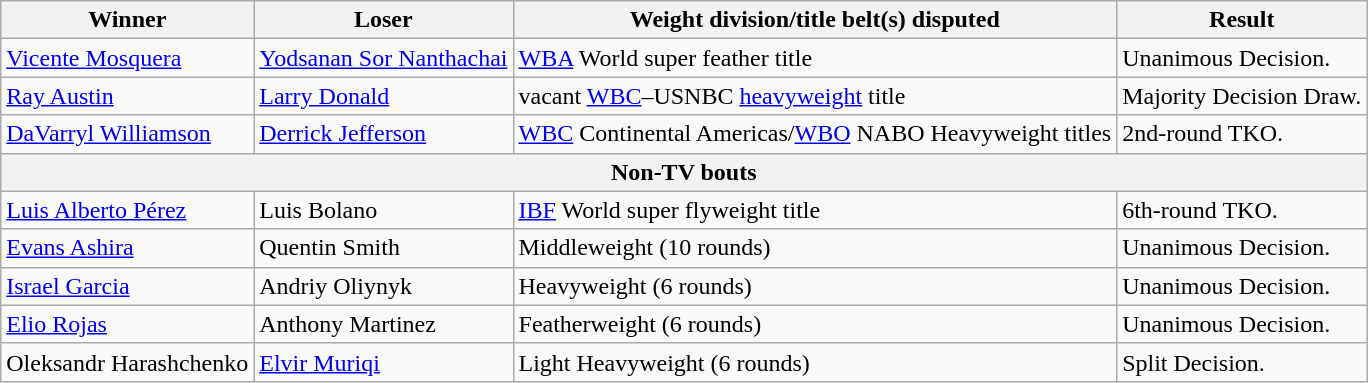<table class=wikitable>
<tr>
<th>Winner</th>
<th>Loser</th>
<th>Weight division/title belt(s) disputed</th>
<th>Result</th>
</tr>
<tr>
<td> <a href='#'>Vicente Mosquera</a></td>
<td> <a href='#'>Yodsanan Sor Nanthachai</a></td>
<td><a href='#'>WBA</a> World super feather title</td>
<td>Unanimous Decision.</td>
</tr>
<tr>
<td> <a href='#'>Ray Austin</a></td>
<td> <a href='#'>Larry Donald</a></td>
<td>vacant <a href='#'>WBC</a>–USNBC <a href='#'>heavyweight</a> title</td>
<td>Majority Decision Draw.</td>
</tr>
<tr>
<td> <a href='#'>DaVarryl Williamson</a></td>
<td> <a href='#'>Derrick Jefferson</a></td>
<td><a href='#'>WBC</a> Continental Americas/<a href='#'>WBO</a> NABO Heavyweight titles</td>
<td>2nd-round TKO.</td>
</tr>
<tr>
<th colspan=4>Non-TV bouts</th>
</tr>
<tr>
<td> <a href='#'>Luis Alberto Pérez</a></td>
<td> Luis Bolano</td>
<td><a href='#'>IBF</a> World super flyweight title</td>
<td>6th-round TKO.</td>
</tr>
<tr>
<td> <a href='#'>Evans Ashira</a></td>
<td> Quentin Smith</td>
<td>Middleweight (10 rounds)</td>
<td>Unanimous Decision.</td>
</tr>
<tr>
<td> <a href='#'>Israel Garcia</a></td>
<td> Andriy Oliynyk</td>
<td>Heavyweight (6 rounds)</td>
<td>Unanimous Decision.</td>
</tr>
<tr>
<td> <a href='#'>Elio Rojas</a></td>
<td> Anthony Martinez</td>
<td>Featherweight (6 rounds)</td>
<td>Unanimous Decision.</td>
</tr>
<tr>
<td> Oleksandr Harashchenko</td>
<td> <a href='#'>Elvir Muriqi</a></td>
<td>Light Heavyweight (6 rounds)</td>
<td>Split Decision.</td>
</tr>
</table>
